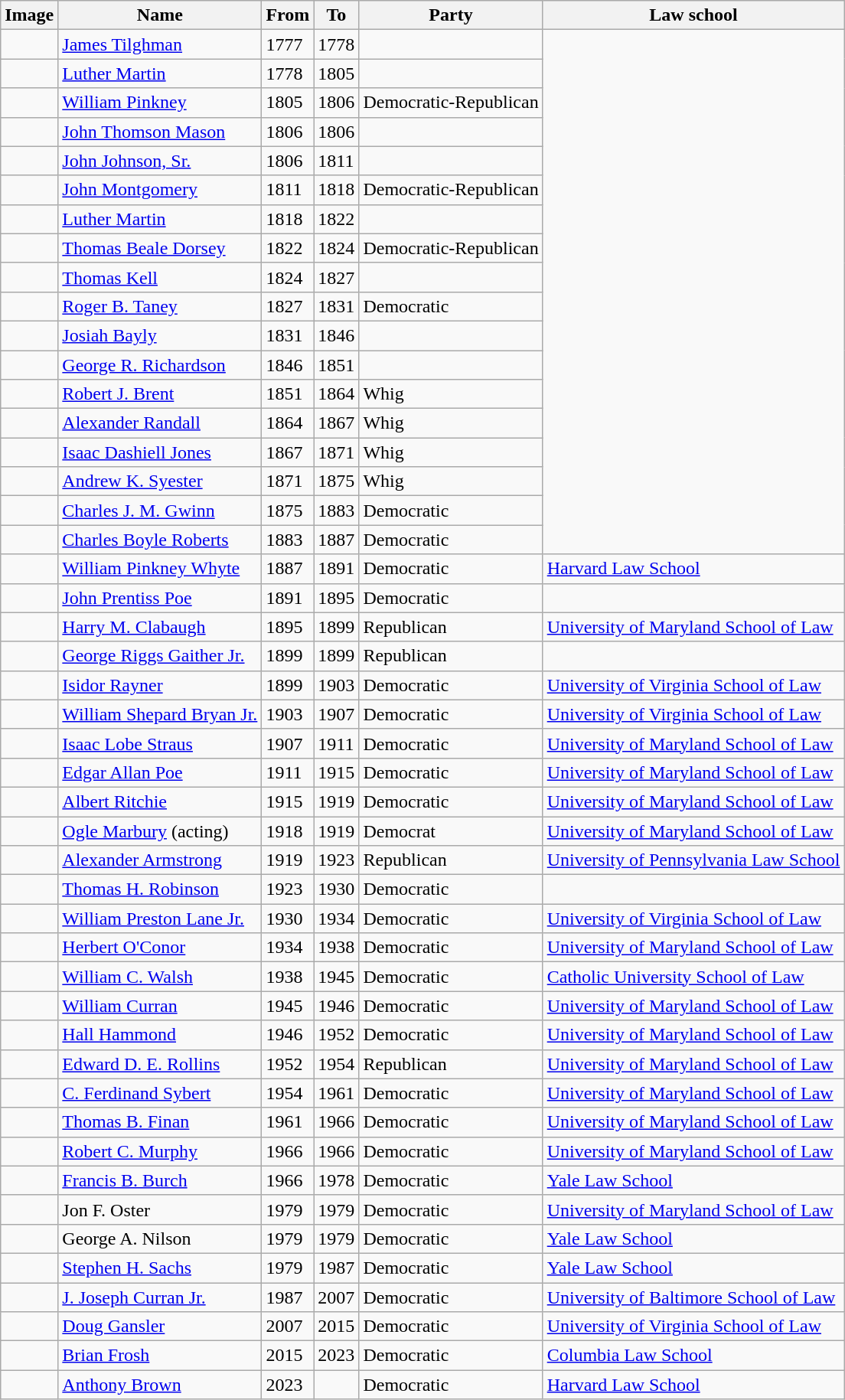<table class=wikitable>
<tr>
<th>Image</th>
<th>Name</th>
<th>From</th>
<th>To</th>
<th>Party</th>
<th>Law school</th>
</tr>
<tr>
<td></td>
<td><a href='#'>James Tilghman</a></td>
<td>1777</td>
<td>1778</td>
<td></td>
</tr>
<tr>
<td></td>
<td><a href='#'>Luther Martin</a></td>
<td>1778</td>
<td>1805</td>
<td></td>
</tr>
<tr>
<td></td>
<td><a href='#'>William Pinkney</a></td>
<td>1805</td>
<td>1806</td>
<td>Democratic-Republican</td>
</tr>
<tr>
<td></td>
<td><a href='#'>John Thomson Mason</a></td>
<td>1806</td>
<td>1806</td>
<td></td>
</tr>
<tr>
<td></td>
<td><a href='#'>John Johnson, Sr.</a></td>
<td>1806</td>
<td>1811</td>
<td></td>
</tr>
<tr>
<td></td>
<td><a href='#'>John Montgomery</a></td>
<td>1811</td>
<td>1818</td>
<td>Democratic-Republican</td>
</tr>
<tr>
<td></td>
<td><a href='#'>Luther Martin</a></td>
<td>1818</td>
<td>1822</td>
<td></td>
</tr>
<tr>
<td></td>
<td><a href='#'>Thomas Beale Dorsey</a></td>
<td>1822</td>
<td>1824</td>
<td>Democratic-Republican</td>
</tr>
<tr>
<td></td>
<td><a href='#'>Thomas Kell</a></td>
<td>1824</td>
<td>1827</td>
<td></td>
</tr>
<tr>
<td></td>
<td><a href='#'>Roger B. Taney</a></td>
<td>1827</td>
<td>1831</td>
<td>Democratic</td>
</tr>
<tr>
<td></td>
<td><a href='#'>Josiah Bayly</a></td>
<td>1831</td>
<td>1846</td>
<td></td>
</tr>
<tr>
<td></td>
<td><a href='#'>George R. Richardson</a></td>
<td>1846</td>
<td>1851</td>
<td></td>
</tr>
<tr>
<td></td>
<td><a href='#'>Robert J. Brent</a></td>
<td>1851</td>
<td>1864</td>
<td>Whig</td>
</tr>
<tr>
<td></td>
<td><a href='#'>Alexander Randall</a></td>
<td>1864</td>
<td>1867</td>
<td>Whig</td>
</tr>
<tr>
<td></td>
<td><a href='#'>Isaac Dashiell Jones</a></td>
<td>1867</td>
<td>1871</td>
<td>Whig</td>
</tr>
<tr>
<td></td>
<td><a href='#'>Andrew K. Syester</a></td>
<td>1871</td>
<td>1875</td>
<td>Whig</td>
</tr>
<tr>
<td></td>
<td><a href='#'>Charles J. M. Gwinn</a></td>
<td>1875</td>
<td>1883</td>
<td>Democratic</td>
</tr>
<tr>
<td></td>
<td><a href='#'>Charles Boyle Roberts</a></td>
<td>1883</td>
<td>1887</td>
<td>Democratic</td>
</tr>
<tr>
<td></td>
<td><a href='#'>William Pinkney Whyte</a></td>
<td>1887</td>
<td>1891</td>
<td>Democratic</td>
<td><a href='#'>Harvard Law School</a></td>
</tr>
<tr>
<td></td>
<td><a href='#'>John Prentiss Poe</a></td>
<td>1891</td>
<td>1895</td>
<td>Democratic</td>
</tr>
<tr>
<td></td>
<td><a href='#'>Harry M. Clabaugh</a></td>
<td>1895</td>
<td>1899</td>
<td>Republican</td>
<td><a href='#'>University of Maryland School of Law</a></td>
</tr>
<tr>
<td></td>
<td><a href='#'>George Riggs Gaither Jr.</a></td>
<td>1899</td>
<td>1899</td>
<td>Republican</td>
</tr>
<tr>
<td></td>
<td><a href='#'>Isidor Rayner</a></td>
<td>1899</td>
<td>1903</td>
<td>Democratic</td>
<td><a href='#'>University of Virginia School of Law</a></td>
</tr>
<tr>
<td></td>
<td><a href='#'>William Shepard Bryan Jr.</a></td>
<td>1903</td>
<td>1907</td>
<td>Democratic</td>
<td><a href='#'>University of Virginia School of Law</a></td>
</tr>
<tr>
<td></td>
<td><a href='#'>Isaac Lobe Straus</a></td>
<td>1907</td>
<td>1911</td>
<td>Democratic</td>
<td><a href='#'>University of Maryland School of Law</a></td>
</tr>
<tr>
<td></td>
<td><a href='#'>Edgar Allan Poe</a></td>
<td>1911</td>
<td>1915</td>
<td>Democratic</td>
<td><a href='#'>University of Maryland School of Law</a></td>
</tr>
<tr>
<td></td>
<td><a href='#'>Albert Ritchie</a></td>
<td>1915</td>
<td>1919</td>
<td>Democratic</td>
<td><a href='#'>University of Maryland School of Law</a></td>
</tr>
<tr>
<td></td>
<td><a href='#'>Ogle Marbury</a> (acting)</td>
<td>1918</td>
<td>1919</td>
<td>Democrat</td>
<td><a href='#'>University of Maryland School of Law</a></td>
</tr>
<tr>
<td></td>
<td><a href='#'>Alexander Armstrong</a></td>
<td>1919</td>
<td>1923</td>
<td>Republican</td>
<td><a href='#'>University of Pennsylvania Law School</a></td>
</tr>
<tr>
<td></td>
<td><a href='#'>Thomas H. Robinson</a></td>
<td>1923</td>
<td>1930</td>
<td>Democratic</td>
<td></td>
</tr>
<tr>
<td></td>
<td><a href='#'>William Preston Lane Jr.</a></td>
<td>1930</td>
<td>1934</td>
<td>Democratic</td>
<td><a href='#'>University of Virginia School of Law</a></td>
</tr>
<tr>
<td></td>
<td><a href='#'>Herbert O'Conor</a></td>
<td>1934</td>
<td>1938</td>
<td>Democratic</td>
<td><a href='#'>University of Maryland School of Law</a></td>
</tr>
<tr>
<td></td>
<td><a href='#'>William C. Walsh</a></td>
<td>1938</td>
<td>1945</td>
<td>Democratic</td>
<td><a href='#'>Catholic University School of Law</a></td>
</tr>
<tr>
<td></td>
<td><a href='#'>William Curran</a></td>
<td>1945</td>
<td>1946</td>
<td>Democratic</td>
<td><a href='#'>University of Maryland School of Law</a></td>
</tr>
<tr>
<td></td>
<td><a href='#'>Hall Hammond</a></td>
<td>1946</td>
<td>1952</td>
<td>Democratic</td>
<td><a href='#'>University of Maryland School of Law</a></td>
</tr>
<tr>
<td></td>
<td><a href='#'>Edward D. E. Rollins</a></td>
<td>1952</td>
<td>1954</td>
<td>Republican</td>
<td><a href='#'>University of Maryland School of Law</a></td>
</tr>
<tr>
<td></td>
<td><a href='#'>C. Ferdinand Sybert</a></td>
<td>1954</td>
<td>1961</td>
<td>Democratic</td>
<td><a href='#'>University of Maryland School of Law</a></td>
</tr>
<tr>
<td></td>
<td><a href='#'>Thomas B. Finan</a></td>
<td>1961</td>
<td>1966</td>
<td>Democratic</td>
<td><a href='#'>University of Maryland School of Law</a></td>
</tr>
<tr>
<td></td>
<td><a href='#'>Robert C. Murphy</a></td>
<td>1966</td>
<td>1966</td>
<td>Democratic</td>
<td><a href='#'>University of Maryland School of Law</a></td>
</tr>
<tr>
<td></td>
<td><a href='#'>Francis B. Burch</a></td>
<td>1966</td>
<td>1978</td>
<td>Democratic</td>
<td><a href='#'>Yale Law School</a></td>
</tr>
<tr>
<td></td>
<td>Jon F. Oster</td>
<td>1979</td>
<td>1979</td>
<td>Democratic</td>
<td><a href='#'>University of Maryland School of Law</a></td>
</tr>
<tr>
<td></td>
<td>George A. Nilson</td>
<td>1979</td>
<td>1979</td>
<td>Democratic</td>
<td><a href='#'>Yale Law School</a></td>
</tr>
<tr>
<td></td>
<td><a href='#'>Stephen H. Sachs</a></td>
<td>1979</td>
<td>1987</td>
<td>Democratic</td>
<td><a href='#'>Yale Law School</a></td>
</tr>
<tr>
<td></td>
<td><a href='#'>J. Joseph Curran Jr.</a></td>
<td>1987</td>
<td>2007</td>
<td>Democratic</td>
<td><a href='#'>University of Baltimore School of Law</a></td>
</tr>
<tr>
<td></td>
<td><a href='#'>Doug Gansler</a></td>
<td>2007</td>
<td>2015</td>
<td>Democratic</td>
<td><a href='#'>University of Virginia School of Law</a></td>
</tr>
<tr>
<td></td>
<td><a href='#'>Brian Frosh</a></td>
<td>2015</td>
<td>2023</td>
<td>Democratic</td>
<td><a href='#'>Columbia Law School</a></td>
</tr>
<tr>
<td></td>
<td><a href='#'>Anthony Brown</a></td>
<td>2023</td>
<td></td>
<td>Democratic</td>
<td><a href='#'>Harvard Law School</a></td>
</tr>
</table>
